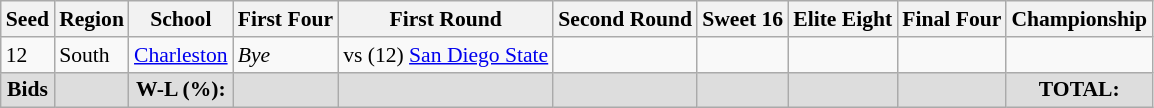<table class="sortable wikitable" style="white-space:nowrap; font-size:90%;">
<tr>
<th>Seed</th>
<th>Region</th>
<th>School</th>
<th>First Four</th>
<th>First Round</th>
<th>Second Round</th>
<th>Sweet 16</th>
<th>Elite Eight</th>
<th>Final Four</th>
<th>Championship</th>
</tr>
<tr>
<td>12</td>
<td>South</td>
<td><a href='#'>Charleston</a></td>
<td><em>Bye</em></td>
<td>vs (12) <a href='#'>San Diego State</a></td>
<td></td>
<td></td>
<td></td>
<td></td>
<td></td>
</tr>
<tr class="sortbottom"  style="text-align:center; background:#ddd;">
<td><strong> Bids</strong></td>
<td></td>
<td><strong>W-L (%):</strong></td>
<td></td>
<td></td>
<td></td>
<td></td>
<td></td>
<td></td>
<td><strong>TOTAL:</strong> </td>
</tr>
</table>
